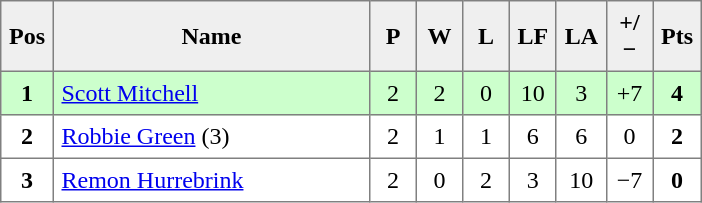<table style=border-collapse:collapse border=1 cellspacing=0 cellpadding=5>
<tr align=center bgcolor=#efefef>
<th width=20>Pos</th>
<th width=200>Name</th>
<th width=20>P</th>
<th width=20>W</th>
<th width=20>L</th>
<th width=20>LF</th>
<th width=20>LA</th>
<th width=20>+/−</th>
<th width=20>Pts</th>
</tr>
<tr align=center style="background: #ccffcc;">
<td><strong>1</strong></td>
<td align="left"> <a href='#'>Scott Mitchell</a></td>
<td>2</td>
<td>2</td>
<td>0</td>
<td>10</td>
<td>3</td>
<td>+7</td>
<td><strong>4</strong></td>
</tr>
<tr align=center>
<td><strong>2</strong></td>
<td align="left"> <a href='#'>Robbie Green</a> (3)</td>
<td>2</td>
<td>1</td>
<td>1</td>
<td>6</td>
<td>6</td>
<td>0</td>
<td><strong>2</strong></td>
</tr>
<tr align=center>
<td><strong>3</strong></td>
<td align="left"> <a href='#'>Remon Hurrebrink</a></td>
<td>2</td>
<td>0</td>
<td>2</td>
<td>3</td>
<td>10</td>
<td>−7</td>
<td><strong>0</strong></td>
</tr>
</table>
